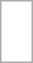<table style="border:solid 1px #aaa;" cellpadding="10" cellspacing="0">
<tr>
<td></td>
</tr>
<tr>
<td></td>
</tr>
</table>
